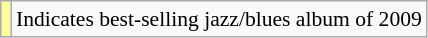<table class="wikitable" style="font-size:90%;">
<tr>
<td style="background-color:#FFFF99"></td>
<td>Indicates best-selling jazz/blues album of 2009</td>
</tr>
</table>
